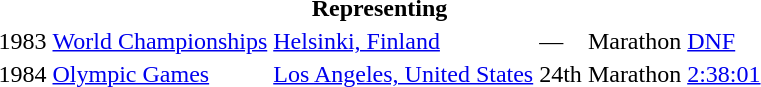<table>
<tr>
<th colspan="6">Representing </th>
</tr>
<tr>
<td>1983</td>
<td><a href='#'>World Championships</a></td>
<td><a href='#'>Helsinki, Finland</a></td>
<td>—</td>
<td>Marathon</td>
<td><a href='#'>DNF</a></td>
</tr>
<tr>
<td>1984</td>
<td><a href='#'>Olympic Games</a></td>
<td><a href='#'>Los Angeles, United States</a></td>
<td>24th</td>
<td>Marathon</td>
<td><a href='#'>2:38:01</a></td>
</tr>
</table>
